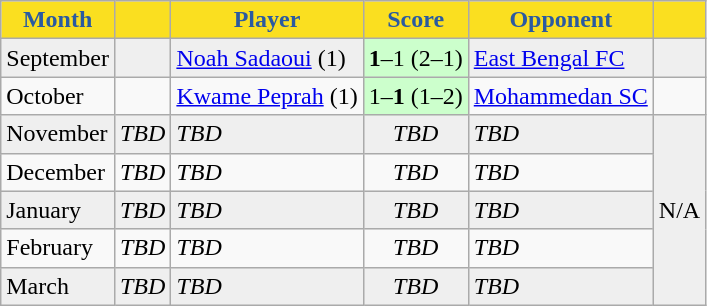<table class="wikitable" style="text-align:center">
<tr>
<th style="background:#FADF20; color:#2A5AA1; text-align:center;">Month</th>
<th style="background:#FADF20; color:#2A5AA1; text-align:center;"></th>
<th style="background:#FADF20; color:#2A5AA1; text-align:center;">Player</th>
<th style="background:#FADF20; color:#2A5AA1; text-align:center;">Score</th>
<th style="background:#FADF20; color:#2A5AA1; text-align:center;">Opponent</th>
<th style="background:#FADF20; color:#2A5AA1; text-align:center;"></th>
</tr>
<tr bgcolor="#EFEFEF">
<td style="text-align:left;">September</td>
<td></td>
<td style="text-align:left;"><a href='#'>Noah Sadaoui</a> (1)</td>
<td style="background:#CCFFCC; text-align:center"><strong>1</strong>–1 (2–1)</td>
<td style="text-align:left;"> <a href='#'>East Bengal FC</a></td>
<td></td>
</tr>
<tr>
<td style="text-align:left;">October</td>
<td></td>
<td style="text-align:left;"><a href='#'>Kwame Peprah</a> (1)</td>
<td style="background:#CCFFCC; text-align:center">1–<strong>1</strong> (1–2)</td>
<td style="text-align:left;"> <a href='#'>Mohammedan SC</a></td>
<td></td>
</tr>
<tr bgcolor="#EFEFEF">
<td style="text-align:left;">November</td>
<td><em>TBD</em></td>
<td style="text-align:left;"><em>TBD</em></td>
<td><em>TBD</em></td>
<td style="text-align:left;"><em>TBD</em></td>
<td rowspan="5">N/A</td>
</tr>
<tr>
<td style="text-align:left;">December</td>
<td><em>TBD</em></td>
<td style="text-align:left;"><em>TBD</em></td>
<td><em>TBD</em></td>
<td style="text-align:left;"><em>TBD</em></td>
</tr>
<tr bgcolor="#EFEFEF">
<td style="text-align:left;">January</td>
<td><em>TBD</em></td>
<td style="text-align:left;"><em>TBD</em></td>
<td><em>TBD</em></td>
<td style="text-align:left;"><em>TBD</em></td>
</tr>
<tr>
<td style="text-align:left;">February</td>
<td><em>TBD</em></td>
<td style="text-align:left;"><em>TBD</em></td>
<td><em>TBD</em></td>
<td style="text-align:left;"><em>TBD</em></td>
</tr>
<tr bgcolor="#EFEFEF">
<td style="text-align:left;">March</td>
<td><em>TBD</em></td>
<td style="text-align:left;"><em>TBD</em></td>
<td><em>TBD</em></td>
<td style="text-align:left;"><em>TBD</em></td>
</tr>
</table>
